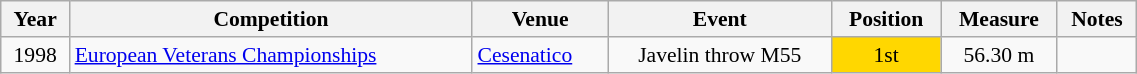<table class="wikitable" width=60% style="font-size:90%; text-align:center;">
<tr>
<th>Year</th>
<th>Competition</th>
<th>Venue</th>
<th>Event</th>
<th>Position</th>
<th>Measure</th>
<th>Notes</th>
</tr>
<tr>
<td>1998</td>
<td align=left><a href='#'>European Veterans Championships</a></td>
<td align=left> <a href='#'>Cesenatico</a></td>
<td>Javelin throw M55</td>
<td bgcolor=gold>1st</td>
<td>56.30 m</td>
<td></td>
</tr>
</table>
